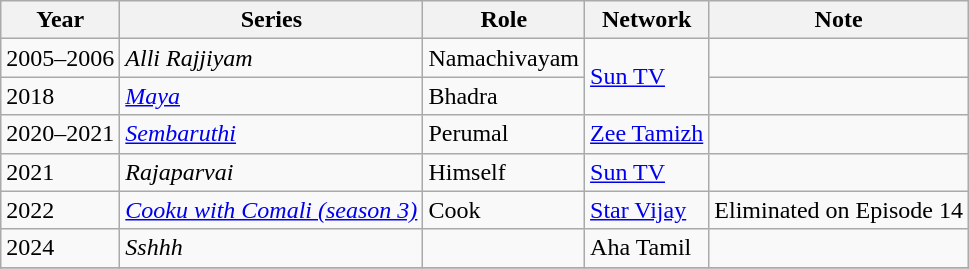<table class="wikitable sortable">
<tr>
<th>Year</th>
<th>Series</th>
<th>Role</th>
<th>Network</th>
<th>Note</th>
</tr>
<tr>
<td>2005–2006</td>
<td><em>Alli Rajjiyam</em></td>
<td>Namachivayam</td>
<td rowspan=2><a href='#'>Sun TV</a></td>
<td></td>
</tr>
<tr>
<td>2018</td>
<td><em><a href='#'>Maya</a></em></td>
<td>Bhadra</td>
<td></td>
</tr>
<tr>
<td>2020–2021</td>
<td><em><a href='#'>Sembaruthi</a></em></td>
<td>Perumal</td>
<td><a href='#'>Zee Tamizh</a></td>
<td></td>
</tr>
<tr>
<td>2021</td>
<td><em>Rajaparvai</em></td>
<td>Himself</td>
<td><a href='#'>Sun TV</a></td>
<td></td>
</tr>
<tr>
<td>2022</td>
<td><em><a href='#'>Cooku with Comali (season 3)</a></em></td>
<td>Cook</td>
<td><a href='#'>Star Vijay</a></td>
<td>Eliminated on Episode 14</td>
</tr>
<tr>
<td>2024</td>
<td><em>Sshhh</em></td>
<td></td>
<td>Aha Tamil</td>
<td></td>
</tr>
<tr>
</tr>
</table>
